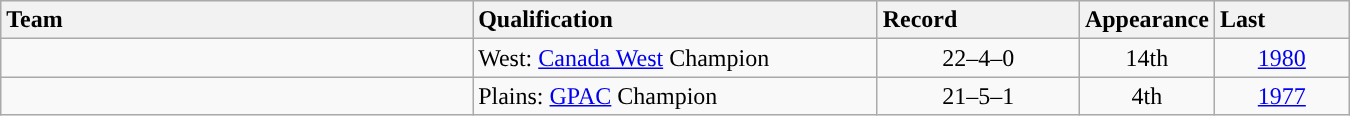<table class="wikitable sortable" style="text-align: center;" width=900>
<tr style="background:#efefef; text-align:center">
<th style="text-align:left" width=35%>Team</th>
<th style="text-align:left" width=30%>Qualification</th>
<th style="text-align:left" width=15%>Record</th>
<th style="text-align:left" width=10%>Appearance</th>
<th style="text-align:left" width=10%>Last</th>
</tr>
<tr style="text-align:center">
<td style="text-align:left; "><a href='#'></a></td>
<td style="text-align:left">West: <a href='#'>Canada West</a> Champion</td>
<td style="text-align:center">22–4–0</td>
<td style="text-align:center">14th</td>
<td style="text-align:center"><a href='#'>1980</a></td>
</tr>
<tr style="text-align:center">
<td style="text-align:left; "><a href='#'></a></td>
<td style="text-align:left">Plains: <a href='#'>GPAC</a> Champion</td>
<td style="text-align:center">21–5–1</td>
<td style="text-align:center">4th</td>
<td style="text-align:center"><a href='#'>1977</a></td>
</tr>
</table>
